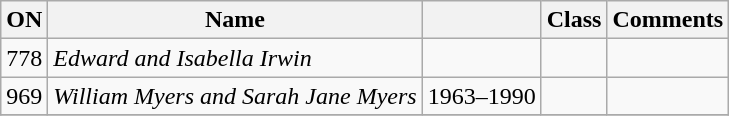<table class="wikitable">
<tr>
<th>ON</th>
<th>Name</th>
<th></th>
<th>Class</th>
<th>Comments</th>
</tr>
<tr>
<td>778</td>
<td><em>Edward and Isabella Irwin</em></td>
<td></td>
<td></td>
<td></td>
</tr>
<tr>
<td>969</td>
<td><em>William Myers and Sarah Jane Myers</em></td>
<td>1963–1990</td>
<td></td>
<td></td>
</tr>
<tr>
</tr>
</table>
